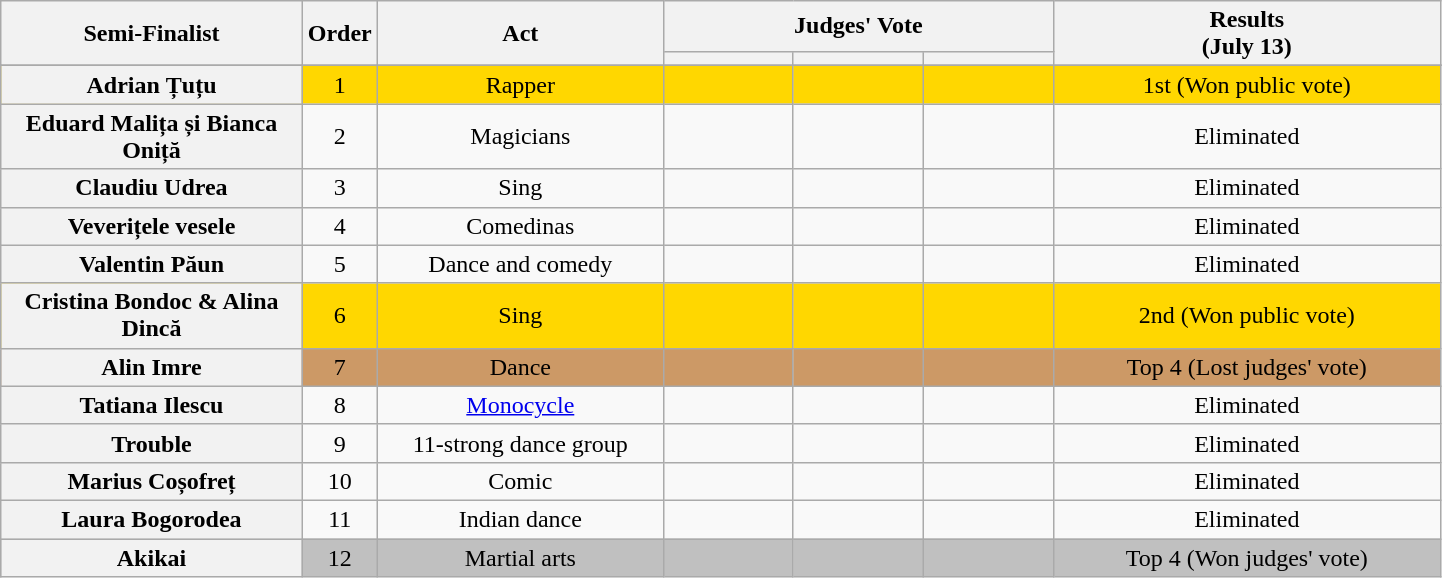<table class="wikitable plainrowheaders sortable" style="text-align:center" width="76%;">
<tr>
<th scope="col" rowspan="2" class="unsortable" style="width:17em;">Semi-Finalist</th>
<th scope="col" rowspan="2" style="width:1em;">Order</th>
<th scope="col" rowspan="2" class="unsortable" style="width:16em;">Act</th>
<th scope="col" colspan="3" class="unsortable" style="width:24em;">Judges' Vote</th>
<th scope="col" rowspan="2" style="width:23em;">Results <br> (July 13)</th>
</tr>
<tr>
<th scope="col" class="unsortable" style="width:6em;"></th>
<th scope="col" class="unsortable" style="width:6em;"></th>
<th scope="col" class="unsortable" style="width:6em;"></th>
</tr>
<tr>
</tr>
<tr style="background:gold;">
<th scope="row">Adrian Țuțu</th>
<td>1</td>
<td>Rapper</td>
<td></td>
<td></td>
<td></td>
<td>1st (Won public vote)</td>
</tr>
<tr>
<th scope="row">Eduard Malița și Bianca Oniță</th>
<td>2</td>
<td>Magicians</td>
<td></td>
<td></td>
<td></td>
<td>Eliminated</td>
</tr>
<tr>
<th scope="row">Claudiu Udrea</th>
<td>3</td>
<td>Sing</td>
<td></td>
<td></td>
<td></td>
<td>Eliminated</td>
</tr>
<tr>
<th scope="row">Veverițele vesele</th>
<td>4</td>
<td>Comedinas</td>
<td></td>
<td></td>
<td></td>
<td>Eliminated</td>
</tr>
<tr>
<th scope="row">Valentin Păun</th>
<td>5</td>
<td>Dance and comedy</td>
<td></td>
<td></td>
<td></td>
<td>Eliminated</td>
</tr>
<tr style="background:gold;">
<th scope="row">Cristina Bondoc & Alina Dincă</th>
<td>6</td>
<td>Sing</td>
<td></td>
<td></td>
<td></td>
<td>2nd (Won public vote)</td>
</tr>
<tr style="background:#c96;">
<th scope="row">Alin Imre</th>
<td>7</td>
<td>Dance</td>
<td></td>
<td></td>
<td></td>
<td>Top 4 (Lost judges' vote)</td>
</tr>
<tr>
<th scope="row">Tatiana Ilescu</th>
<td>8</td>
<td><a href='#'>Monocycle</a></td>
<td></td>
<td></td>
<td></td>
<td>Eliminated</td>
</tr>
<tr>
<th scope="row">Trouble</th>
<td>9</td>
<td>11-strong dance group</td>
<td></td>
<td></td>
<td></td>
<td>Eliminated</td>
</tr>
<tr>
<th scope="row">Marius Coșofreț</th>
<td>10</td>
<td>Comic</td>
<td></td>
<td></td>
<td></td>
<td>Eliminated</td>
</tr>
<tr>
<th scope="row">Laura Bogorodea</th>
<td>11</td>
<td>Indian dance</td>
<td></td>
<td></td>
<td></td>
<td>Eliminated</td>
</tr>
<tr style="background:silver;">
<th scope="row">Akikai</th>
<td>12</td>
<td>Martial arts</td>
<td></td>
<td></td>
<td></td>
<td>Top 4 (Won judges' vote)</td>
</tr>
</table>
